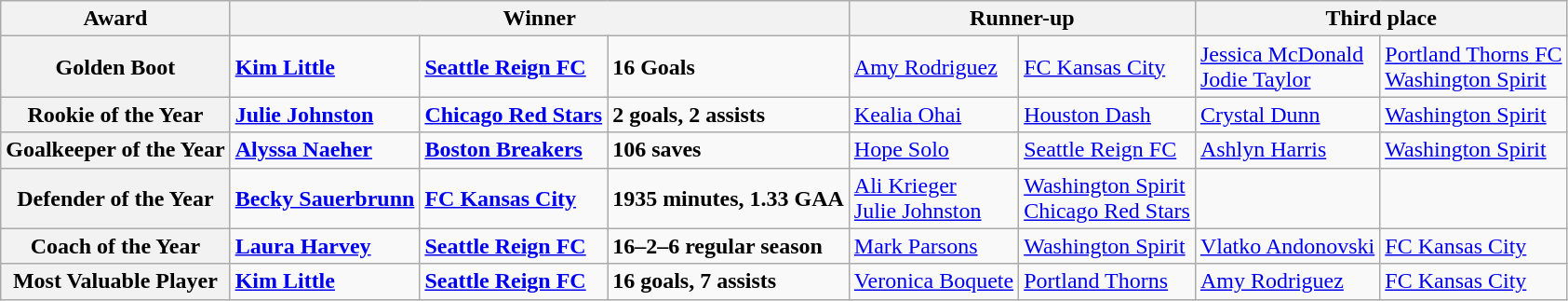<table class="wikitable">
<tr>
<th>Award</th>
<th colspan=3>Winner</th>
<th colspan=2>Runner-up</th>
<th colspan=2>Third place</th>
</tr>
<tr>
<th>Golden Boot</th>
<td><strong> <a href='#'>Kim Little</a></strong></td>
<td><strong><a href='#'>Seattle Reign FC</a></strong></td>
<td><strong>16 Goals</strong></td>
<td> <a href='#'>Amy Rodriguez</a></td>
<td><a href='#'>FC Kansas City</a></td>
<td> <a href='#'>Jessica McDonald</a><br> <a href='#'>Jodie Taylor</a></td>
<td><a href='#'>Portland Thorns FC</a><br><a href='#'>Washington Spirit</a></td>
</tr>
<tr>
<th>Rookie of the Year</th>
<td><strong> <a href='#'>Julie Johnston</a></strong></td>
<td><strong><a href='#'>Chicago Red Stars</a></strong></td>
<td><strong>2 goals, 2 assists</strong></td>
<td> <a href='#'>Kealia Ohai</a></td>
<td><a href='#'>Houston Dash</a></td>
<td> <a href='#'>Crystal Dunn</a></td>
<td><a href='#'>Washington Spirit</a></td>
</tr>
<tr>
<th>Goalkeeper of the Year</th>
<td><strong> <a href='#'>Alyssa Naeher</a> </strong></td>
<td><strong><a href='#'>Boston Breakers</a></strong></td>
<td><strong>106 saves</strong></td>
<td> <a href='#'>Hope Solo</a></td>
<td><a href='#'>Seattle Reign FC</a></td>
<td> <a href='#'>Ashlyn Harris</a></td>
<td><a href='#'>Washington Spirit</a></td>
</tr>
<tr>
<th>Defender of the Year</th>
<td><strong> <a href='#'>Becky Sauerbrunn</a></strong></td>
<td><strong><a href='#'>FC Kansas City</a></strong></td>
<td><strong>1935 minutes, 1.33 GAA</strong></td>
<td> <a href='#'>Ali Krieger</a><br> <a href='#'>Julie Johnston</a></td>
<td><a href='#'>Washington Spirit</a><br><a href='#'>Chicago Red Stars</a></td>
<td></td>
<td></td>
</tr>
<tr>
<th>Coach of the Year</th>
<td><strong> <a href='#'>Laura Harvey</a></strong></td>
<td><strong><a href='#'>Seattle Reign FC</a></strong></td>
<td><strong>16–2–6 regular season</strong></td>
<td> <a href='#'>Mark Parsons</a></td>
<td><a href='#'>Washington Spirit</a></td>
<td> <a href='#'>Vlatko Andonovski</a></td>
<td><a href='#'>FC Kansas City</a></td>
</tr>
<tr>
<th>Most Valuable Player</th>
<td><strong> <a href='#'>Kim Little</a></strong></td>
<td><strong><a href='#'>Seattle Reign FC</a></strong></td>
<td><strong>16 goals, 7 assists</strong></td>
<td> <a href='#'>Veronica Boquete</a></td>
<td><a href='#'>Portland Thorns</a></td>
<td> <a href='#'>Amy Rodriguez</a></td>
<td><a href='#'>FC Kansas City</a></td>
</tr>
</table>
